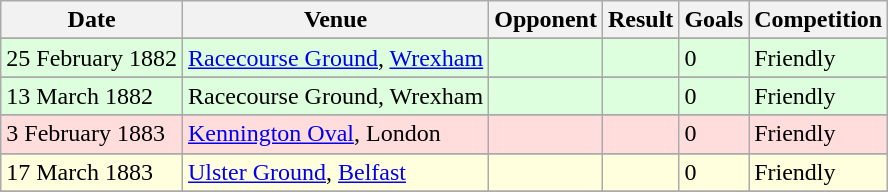<table class="wikitable">
<tr>
<th>Date</th>
<th>Venue</th>
<th>Opponent</th>
<th>Result</th>
<th>Goals</th>
<th>Competition</th>
</tr>
<tr>
</tr>
<tr bgcolor="#ddffdd">
<td>25 February 1882</td>
<td><a href='#'>Racecourse Ground</a>, <a href='#'>Wrexham</a></td>
<td></td>
<td></td>
<td>0</td>
<td>Friendly</td>
</tr>
<tr>
</tr>
<tr bgcolor="#ddffdd">
<td>13 March 1882</td>
<td>Racecourse Ground, Wrexham</td>
<td></td>
<td></td>
<td>0</td>
<td>Friendly</td>
</tr>
<tr>
</tr>
<tr bgcolor="#ffdddd">
<td>3 February 1883</td>
<td><a href='#'>Kennington Oval</a>, London</td>
<td></td>
<td></td>
<td>0</td>
<td>Friendly</td>
</tr>
<tr>
</tr>
<tr bgcolor="#ffffdd">
<td>17 March 1883</td>
<td><a href='#'>Ulster Ground</a>, <a href='#'>Belfast</a></td>
<td></td>
<td></td>
<td>0</td>
<td>Friendly</td>
</tr>
<tr>
</tr>
</table>
